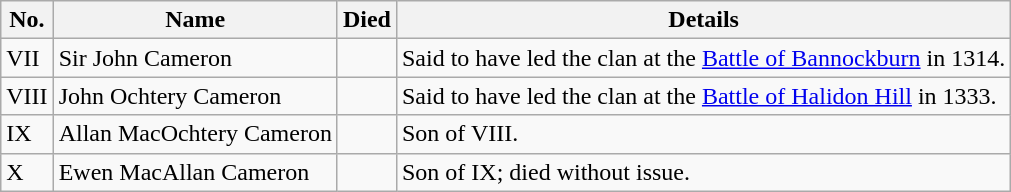<table class="wikitable">
<tr>
<th>No.</th>
<th>Name</th>
<th>Died</th>
<th>Details</th>
</tr>
<tr>
<td>VII</td>
<td>Sir John Cameron</td>
<td></td>
<td>Said to have led the clan at the <a href='#'>Battle of Bannockburn</a> in 1314.</td>
</tr>
<tr>
<td>VIII</td>
<td>John Ochtery Cameron</td>
<td></td>
<td>Said to have led the clan at the <a href='#'>Battle of Halidon Hill</a> in 1333.</td>
</tr>
<tr>
<td>IX</td>
<td>Allan MacOchtery Cameron</td>
<td></td>
<td>Son of VIII.</td>
</tr>
<tr>
<td>X</td>
<td>Ewen MacAllan Cameron</td>
<td></td>
<td>Son of IX; died without issue.</td>
</tr>
</table>
